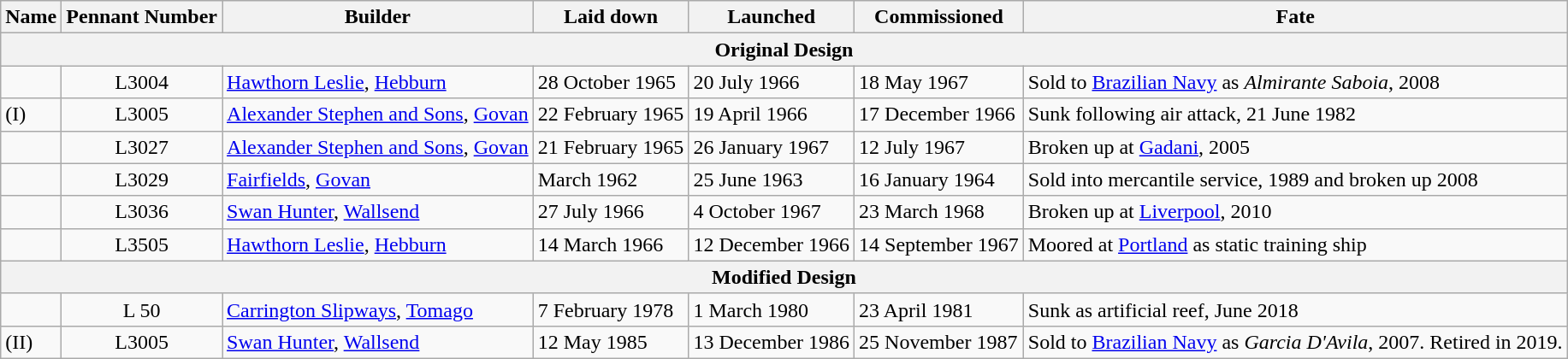<table class="wikitable">
<tr>
<th>Name</th>
<th>Pennant Number</th>
<th>Builder</th>
<th>Laid down</th>
<th>Launched</th>
<th>Commissioned</th>
<th>Fate</th>
</tr>
<tr>
<th colspan=7>Original Design</th>
</tr>
<tr>
<td></td>
<td align=center>L3004</td>
<td><a href='#'>Hawthorn Leslie</a>, <a href='#'>Hebburn</a></td>
<td>28 October 1965</td>
<td>20 July 1966</td>
<td>18 May 1967</td>
<td>Sold to <a href='#'>Brazilian Navy</a> as <em>Almirante Saboia</em>, 2008</td>
</tr>
<tr>
<td> (I)</td>
<td align=center>L3005</td>
<td><a href='#'>Alexander Stephen and Sons</a>, <a href='#'>Govan</a></td>
<td>22 February 1965</td>
<td>19 April 1966</td>
<td>17 December 1966</td>
<td>Sunk following air attack, 21 June 1982</td>
</tr>
<tr>
<td></td>
<td align=center>L3027</td>
<td><a href='#'>Alexander Stephen and Sons</a>, <a href='#'>Govan</a></td>
<td>21 February 1965</td>
<td>26 January 1967</td>
<td>12 July 1967</td>
<td>Broken up at <a href='#'>Gadani</a>, 2005</td>
</tr>
<tr>
<td></td>
<td align=center>L3029</td>
<td><a href='#'>Fairfields</a>, <a href='#'>Govan</a></td>
<td>March 1962</td>
<td>25 June 1963</td>
<td>16 January 1964</td>
<td>Sold into mercantile service, 1989 and broken up 2008</td>
</tr>
<tr>
<td></td>
<td align=center>L3036</td>
<td><a href='#'>Swan Hunter</a>, <a href='#'>Wallsend</a></td>
<td>27 July 1966</td>
<td>4 October 1967</td>
<td>23 March 1968</td>
<td>Broken up at <a href='#'>Liverpool</a>, 2010</td>
</tr>
<tr>
<td></td>
<td align=center>L3505</td>
<td><a href='#'>Hawthorn Leslie</a>, <a href='#'>Hebburn</a></td>
<td>14 March 1966</td>
<td>12 December 1966</td>
<td>14 September 1967</td>
<td>Moored at <a href='#'>Portland</a> as static training ship</td>
</tr>
<tr>
<th colspan=7>Modified Design</th>
</tr>
<tr>
<td></td>
<td align=center>L 50</td>
<td><a href='#'>Carrington Slipways</a>, <a href='#'>Tomago</a></td>
<td>7 February 1978</td>
<td>1 March 1980</td>
<td>23 April 1981</td>
<td>Sunk as artificial reef, June 2018</td>
</tr>
<tr>
<td> (II)</td>
<td align=center>L3005</td>
<td><a href='#'>Swan Hunter</a>, <a href='#'>Wallsend</a></td>
<td>12 May 1985</td>
<td>13 December 1986</td>
<td>25 November 1987</td>
<td>Sold to <a href='#'>Brazilian Navy</a> as <em>Garcia D'Avila</em>, 2007. Retired in 2019.</td>
</tr>
</table>
